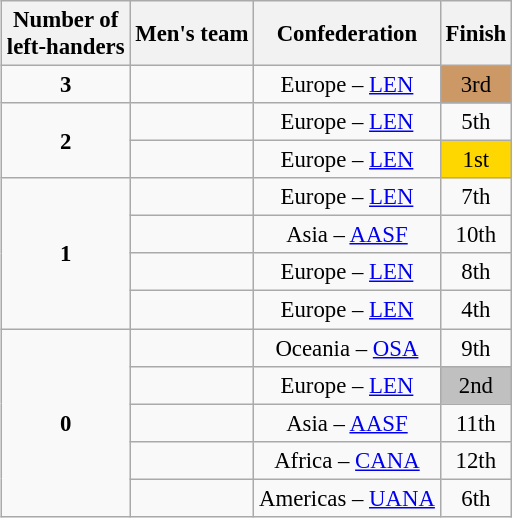<table class="wikitable sortable" style="text-align: center; font-size: 95%; margin-left: 1em;">
<tr>
<th>Number of<br>left-handers</th>
<th>Men's team</th>
<th>Confederation</th>
<th>Finish</th>
</tr>
<tr>
<td><strong>3</strong></td>
<td style="text-align: left;"></td>
<td>Europe – <a href='#'>LEN</a></td>
<td style="background-color: #cc9966;">3rd</td>
</tr>
<tr>
<td rowspan="2"><strong>2</strong></td>
<td style="text-align: left;"></td>
<td>Europe – <a href='#'>LEN</a></td>
<td>5th</td>
</tr>
<tr>
<td style="text-align: left;"></td>
<td>Europe – <a href='#'>LEN</a></td>
<td style="background-color: gold;">1st</td>
</tr>
<tr>
<td rowspan="4"><strong>1</strong></td>
<td style="text-align: left;"></td>
<td>Europe – <a href='#'>LEN</a></td>
<td>7th</td>
</tr>
<tr>
<td style="text-align: left;"></td>
<td>Asia – <a href='#'>AASF</a></td>
<td>10th</td>
</tr>
<tr>
<td style="text-align: left;"></td>
<td>Europe – <a href='#'>LEN</a></td>
<td>8th</td>
</tr>
<tr>
<td style="text-align: left;"></td>
<td>Europe – <a href='#'>LEN</a></td>
<td>4th</td>
</tr>
<tr>
<td rowspan="5"><strong>0</strong></td>
<td style="text-align: left;"></td>
<td>Oceania – <a href='#'>OSA</a></td>
<td>9th</td>
</tr>
<tr>
<td style="text-align: left;"></td>
<td>Europe – <a href='#'>LEN</a></td>
<td style="background-color: silver;">2nd</td>
</tr>
<tr>
<td style="text-align: left;"></td>
<td>Asia – <a href='#'>AASF</a></td>
<td>11th</td>
</tr>
<tr>
<td style="text-align: left;"></td>
<td>Africa – <a href='#'>CANA</a></td>
<td>12th</td>
</tr>
<tr>
<td style="text-align: left;"></td>
<td>Americas – <a href='#'>UANA</a></td>
<td>6th</td>
</tr>
</table>
